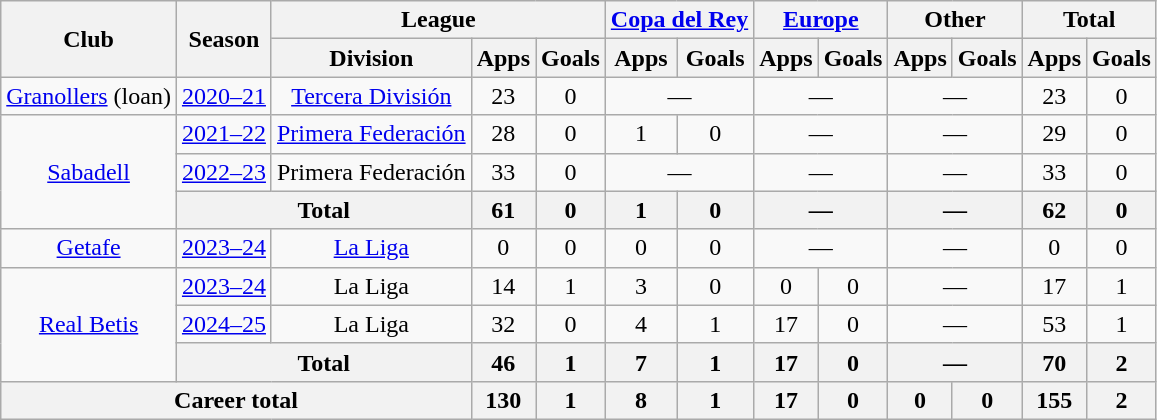<table class="wikitable" style="text-align:center">
<tr>
<th rowspan="2">Club</th>
<th rowspan="2">Season</th>
<th colspan="3">League</th>
<th colspan="2"><a href='#'>Copa del Rey</a></th>
<th colspan="2"><a href='#'>Europe</a></th>
<th colspan="2">Other</th>
<th colspan="2">Total</th>
</tr>
<tr>
<th>Division</th>
<th>Apps</th>
<th>Goals</th>
<th>Apps</th>
<th>Goals</th>
<th>Apps</th>
<th>Goals</th>
<th>Apps</th>
<th>Goals</th>
<th>Apps</th>
<th>Goals</th>
</tr>
<tr>
<td><a href='#'>Granollers</a> (loan)</td>
<td><a href='#'>2020–21</a></td>
<td><a href='#'>Tercera División</a></td>
<td>23</td>
<td>0</td>
<td colspan="2">—</td>
<td colspan="2">—</td>
<td colspan="2">—</td>
<td>23</td>
<td>0</td>
</tr>
<tr>
<td rowspan="3"><a href='#'>Sabadell</a></td>
<td><a href='#'>2021–22</a></td>
<td><a href='#'>Primera Federación</a></td>
<td>28</td>
<td>0</td>
<td>1</td>
<td>0</td>
<td colspan="2">—</td>
<td colspan="2">—</td>
<td>29</td>
<td>0</td>
</tr>
<tr>
<td><a href='#'>2022–23</a></td>
<td>Primera Federación</td>
<td>33</td>
<td>0</td>
<td colspan="2">—</td>
<td colspan="2">—</td>
<td colspan="2">—</td>
<td>33</td>
<td>0</td>
</tr>
<tr>
<th colspan="2">Total</th>
<th>61</th>
<th>0</th>
<th>1</th>
<th>0</th>
<th colspan="2">—</th>
<th colspan="2">—</th>
<th>62</th>
<th>0</th>
</tr>
<tr>
<td><a href='#'>Getafe</a></td>
<td><a href='#'>2023–24</a></td>
<td><a href='#'>La Liga</a></td>
<td>0</td>
<td>0</td>
<td>0</td>
<td>0</td>
<td colspan="2">—</td>
<td colspan="2">—</td>
<td>0</td>
<td>0</td>
</tr>
<tr>
<td rowspan="3"><a href='#'>Real Betis</a></td>
<td><a href='#'>2023–24</a></td>
<td>La Liga</td>
<td>14</td>
<td>1</td>
<td>3</td>
<td>0</td>
<td>0</td>
<td>0</td>
<td colspan="2">—</td>
<td>17</td>
<td>1</td>
</tr>
<tr>
<td><a href='#'>2024–25</a></td>
<td>La Liga</td>
<td>32</td>
<td>0</td>
<td>4</td>
<td>1</td>
<td>17</td>
<td>0</td>
<td colspan="2">—</td>
<td>53</td>
<td>1</td>
</tr>
<tr>
<th colspan="2">Total</th>
<th>46</th>
<th>1</th>
<th>7</th>
<th>1</th>
<th>17</th>
<th>0</th>
<th colspan="2">—</th>
<th>70</th>
<th>2</th>
</tr>
<tr>
<th colspan="3">Career total</th>
<th>130</th>
<th>1</th>
<th>8</th>
<th>1</th>
<th>17</th>
<th>0</th>
<th>0</th>
<th>0</th>
<th>155</th>
<th>2</th>
</tr>
</table>
